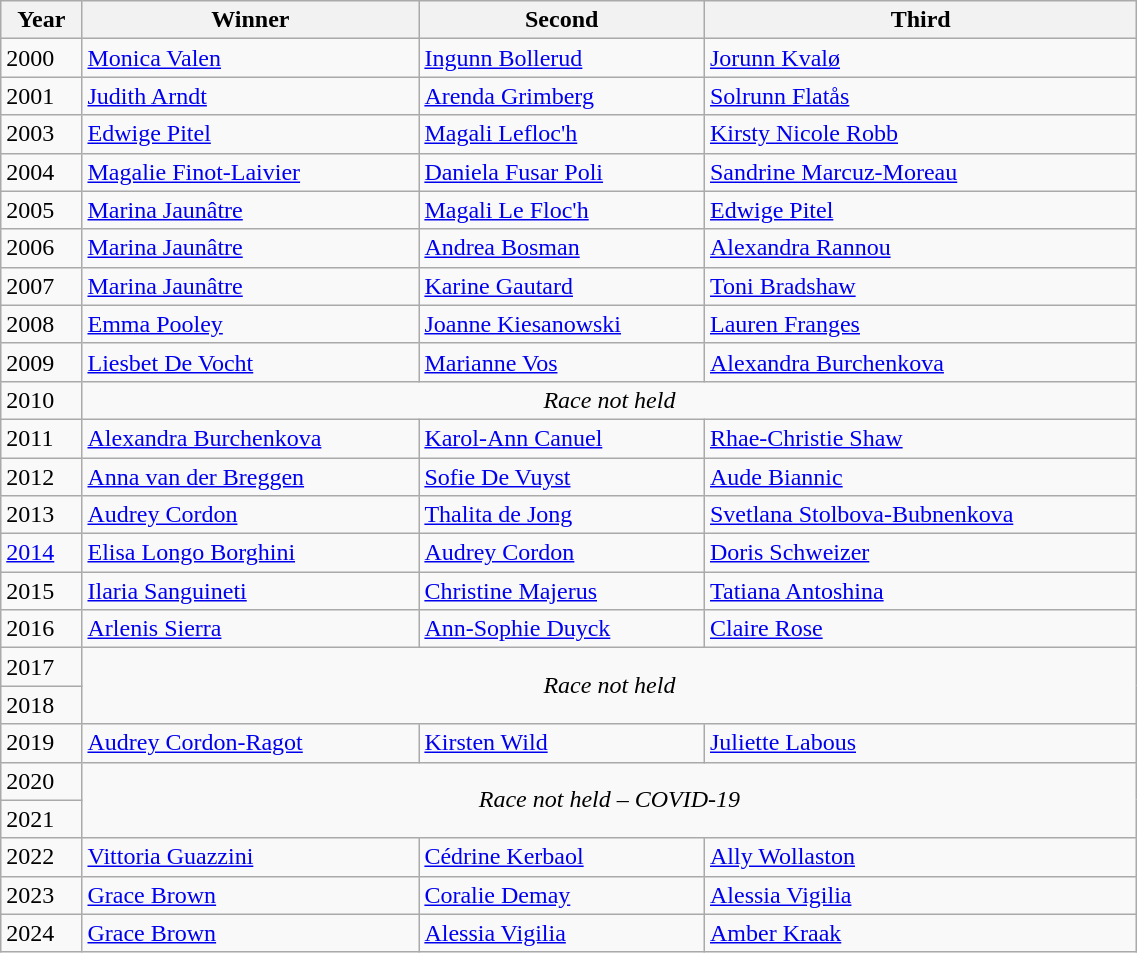<table class="wikitable" style="font-size:100%" width=60%>
<tr>
<th>Year</th>
<th>Winner</th>
<th>Second</th>
<th>Third</th>
</tr>
<tr>
<td>2000</td>
<td> <a href='#'>Monica Valen</a></td>
<td> <a href='#'>Ingunn Bollerud</a></td>
<td> <a href='#'>Jorunn Kvalø</a></td>
</tr>
<tr>
<td>2001</td>
<td> <a href='#'>Judith Arndt</a></td>
<td> <a href='#'>Arenda Grimberg</a></td>
<td> <a href='#'>Solrunn Flatås</a></td>
</tr>
<tr>
<td>2003</td>
<td> <a href='#'>Edwige Pitel</a></td>
<td> <a href='#'>Magali Lefloc'h</a></td>
<td> <a href='#'>Kirsty Nicole Robb</a></td>
</tr>
<tr>
<td>2004</td>
<td> <a href='#'>Magalie Finot-Laivier</a></td>
<td> <a href='#'>Daniela Fusar Poli</a></td>
<td> <a href='#'>Sandrine Marcuz-Moreau</a></td>
</tr>
<tr>
<td>2005</td>
<td> <a href='#'>Marina Jaunâtre</a></td>
<td> <a href='#'>Magali Le Floc'h</a></td>
<td> <a href='#'>Edwige Pitel</a></td>
</tr>
<tr>
<td>2006</td>
<td> <a href='#'>Marina Jaunâtre</a></td>
<td> <a href='#'>Andrea Bosman</a></td>
<td> <a href='#'>Alexandra Rannou</a></td>
</tr>
<tr>
<td>2007</td>
<td> <a href='#'>Marina Jaunâtre</a></td>
<td> <a href='#'>Karine Gautard</a></td>
<td> <a href='#'>Toni Bradshaw</a></td>
</tr>
<tr>
<td>2008</td>
<td> <a href='#'>Emma Pooley</a></td>
<td> <a href='#'>Joanne Kiesanowski</a></td>
<td> <a href='#'>Lauren Franges</a></td>
</tr>
<tr>
<td>2009</td>
<td> <a href='#'>Liesbet De Vocht</a></td>
<td> <a href='#'>Marianne Vos</a></td>
<td> <a href='#'>Alexandra Burchenkova</a></td>
</tr>
<tr>
<td>2010</td>
<td colspan=3 align=center><em>Race not held</em></td>
</tr>
<tr>
<td>2011</td>
<td> <a href='#'>Alexandra Burchenkova</a></td>
<td> <a href='#'>Karol-Ann Canuel</a></td>
<td> <a href='#'>Rhae-Christie Shaw</a></td>
</tr>
<tr>
<td>2012</td>
<td> <a href='#'>Anna van der Breggen</a></td>
<td> <a href='#'>Sofie De Vuyst</a></td>
<td> <a href='#'>Aude Biannic</a></td>
</tr>
<tr>
<td>2013</td>
<td> <a href='#'>Audrey Cordon</a></td>
<td> <a href='#'>Thalita de Jong</a></td>
<td> <a href='#'>Svetlana Stolbova-Bubnenkova</a></td>
</tr>
<tr>
<td><a href='#'>2014</a></td>
<td> <a href='#'>Elisa Longo Borghini</a></td>
<td> <a href='#'>Audrey Cordon</a></td>
<td> <a href='#'>Doris Schweizer</a></td>
</tr>
<tr>
<td>2015</td>
<td> <a href='#'>Ilaria Sanguineti</a></td>
<td> <a href='#'>Christine Majerus</a></td>
<td> <a href='#'>Tatiana Antoshina</a></td>
</tr>
<tr>
<td>2016</td>
<td> <a href='#'>Arlenis Sierra</a></td>
<td> <a href='#'>Ann-Sophie Duyck</a></td>
<td> <a href='#'>Claire Rose</a></td>
</tr>
<tr>
<td>2017</td>
<td colspan=3 rowspan=2 align=center><em>Race not held</em></td>
</tr>
<tr>
<td>2018</td>
</tr>
<tr>
<td>2019</td>
<td> <a href='#'>Audrey Cordon-Ragot</a></td>
<td> <a href='#'>Kirsten Wild</a></td>
<td> <a href='#'>Juliette Labous</a></td>
</tr>
<tr>
<td>2020</td>
<td colspan=3 rowspan=2 align=center><em>Race not held – COVID-19</em></td>
</tr>
<tr>
<td>2021</td>
</tr>
<tr>
<td>2022</td>
<td> <a href='#'>Vittoria Guazzini</a></td>
<td> <a href='#'>Cédrine Kerbaol</a></td>
<td> <a href='#'>Ally Wollaston</a></td>
</tr>
<tr>
<td>2023</td>
<td> <a href='#'>Grace Brown</a></td>
<td> <a href='#'>Coralie Demay</a></td>
<td> <a href='#'>Alessia Vigilia</a></td>
</tr>
<tr>
<td>2024</td>
<td> <a href='#'>Grace Brown</a></td>
<td> <a href='#'>Alessia Vigilia</a></td>
<td> <a href='#'>Amber Kraak</a></td>
</tr>
</table>
